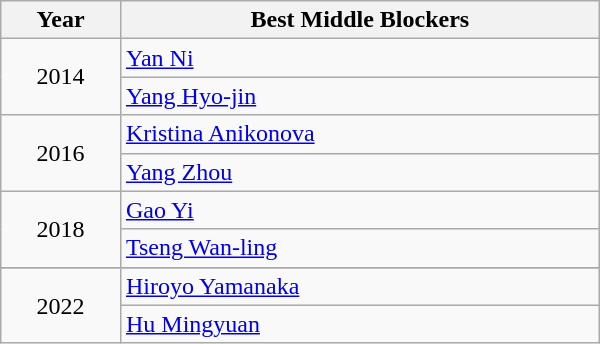<table class="wikitable" style="width: 400px;">
<tr>
<th style="width: 20%;">Year</th>
<th style="width: 80%;">Best Middle Blockers</th>
</tr>
<tr>
<td align=center rowspan=2>2014</td>
<td> <a href='#'>Yan Ni</a></td>
</tr>
<tr>
<td> <a href='#'>Yang Hyo-jin</a></td>
</tr>
<tr>
<td align=center rowspan=2>2016</td>
<td> <a href='#'>Kristina Anikonova</a></td>
</tr>
<tr>
<td> <a href='#'>Yang Zhou</a></td>
</tr>
<tr>
<td align=center rowspan=2>2018</td>
<td> <a href='#'>Gao Yi</a></td>
</tr>
<tr>
<td> <a href='#'>Tseng Wan-ling</a></td>
</tr>
<tr>
</tr>
<tr>
<td align=center rowspan=2>2022</td>
<td> <a href='#'>Hiroyo Yamanaka</a></td>
</tr>
<tr>
<td> <a href='#'>Hu Mingyuan</a></td>
</tr>
</table>
